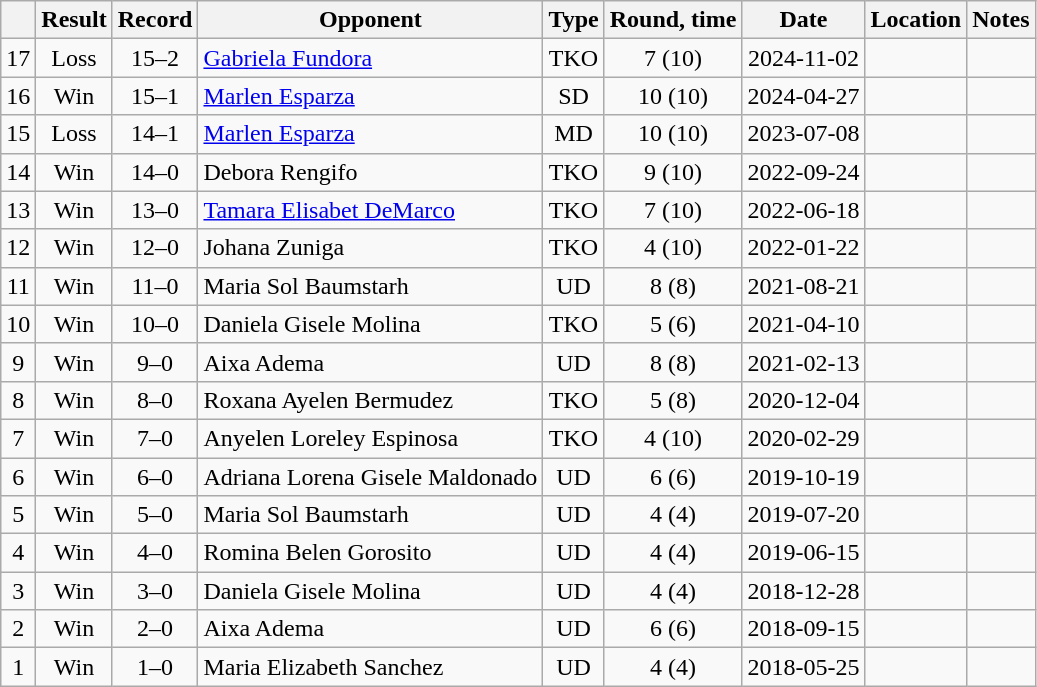<table class=wikitable style=text-align:center>
<tr>
<th></th>
<th>Result</th>
<th>Record</th>
<th>Opponent</th>
<th>Type</th>
<th>Round, time</th>
<th>Date</th>
<th>Location</th>
<th>Notes</th>
</tr>
<tr>
<td>17</td>
<td>Loss</td>
<td>15–2</td>
<td align=left><a href='#'>Gabriela Fundora</a></td>
<td>TKO</td>
<td>7 (10)</td>
<td>2024-11-02</td>
<td align=left></td>
<td align=left></td>
</tr>
<tr>
<td>16</td>
<td>Win</td>
<td>15–1</td>
<td align=left><a href='#'>Marlen Esparza</a></td>
<td>SD</td>
<td>10 (10)</td>
<td>2024-04-27</td>
<td align=left></td>
<td align=left></td>
</tr>
<tr>
<td>15</td>
<td>Loss</td>
<td>14–1</td>
<td align=left><a href='#'>Marlen Esparza</a></td>
<td>MD</td>
<td>10 (10)</td>
<td>2023-07-08</td>
<td align=left></td>
<td align=left></td>
</tr>
<tr>
<td>14</td>
<td>Win</td>
<td>14–0</td>
<td align=left>Debora Rengifo</td>
<td>TKO</td>
<td>9 (10)</td>
<td>2022-09-24</td>
<td align=left></td>
<td align=left></td>
</tr>
<tr>
<td>13</td>
<td>Win</td>
<td>13–0</td>
<td align=left><a href='#'>Tamara Elisabet DeMarco</a></td>
<td>TKO</td>
<td>7 (10)</td>
<td>2022-06-18</td>
<td align=left></td>
<td align=left></td>
</tr>
<tr>
<td>12</td>
<td>Win</td>
<td>12–0</td>
<td align=left>Johana Zuniga</td>
<td>TKO</td>
<td>4 (10)</td>
<td>2022-01-22</td>
<td align=left></td>
<td align=left></td>
</tr>
<tr>
<td>11</td>
<td>Win</td>
<td>11–0</td>
<td align=left>Maria Sol Baumstarh</td>
<td>UD</td>
<td>8 (8)</td>
<td>2021-08-21</td>
<td align=left></td>
<td align=left></td>
</tr>
<tr>
<td>10</td>
<td>Win</td>
<td>10–0</td>
<td align=left>Daniela Gisele Molina</td>
<td>TKO</td>
<td>5 (6)</td>
<td>2021-04-10</td>
<td align=left></td>
<td align=left></td>
</tr>
<tr>
<td>9</td>
<td>Win</td>
<td>9–0</td>
<td align=left>Aixa Adema</td>
<td>UD</td>
<td>8 (8)</td>
<td>2021-02-13</td>
<td align=left></td>
<td align=left></td>
</tr>
<tr>
<td>8</td>
<td>Win</td>
<td>8–0</td>
<td align=left>Roxana Ayelen Bermudez</td>
<td>TKO</td>
<td>5 (8)</td>
<td>2020-12-04</td>
<td align=left></td>
<td align=left></td>
</tr>
<tr>
<td>7</td>
<td>Win</td>
<td>7–0</td>
<td align=left>Anyelen Loreley Espinosa</td>
<td>TKO</td>
<td>4 (10)</td>
<td>2020-02-29</td>
<td align=left></td>
<td align=left></td>
</tr>
<tr>
<td>6</td>
<td>Win</td>
<td>6–0</td>
<td align=left>Adriana Lorena Gisele Maldonado</td>
<td>UD</td>
<td>6 (6)</td>
<td>2019-10-19</td>
<td align=left></td>
<td align=left></td>
</tr>
<tr>
<td>5</td>
<td>Win</td>
<td>5–0</td>
<td align=left>Maria Sol Baumstarh</td>
<td>UD</td>
<td>4 (4)</td>
<td>2019-07-20</td>
<td align=left></td>
<td align=left></td>
</tr>
<tr>
<td>4</td>
<td>Win</td>
<td>4–0</td>
<td align=left>Romina Belen Gorosito</td>
<td>UD</td>
<td>4 (4)</td>
<td>2019-06-15</td>
<td align=left></td>
<td align=left></td>
</tr>
<tr>
<td>3</td>
<td>Win</td>
<td>3–0</td>
<td align=left>Daniela Gisele Molina</td>
<td>UD</td>
<td>4 (4)</td>
<td>2018-12-28</td>
<td align=left></td>
<td align=left></td>
</tr>
<tr>
<td>2</td>
<td>Win</td>
<td>2–0</td>
<td align=left>Aixa Adema</td>
<td>UD</td>
<td>6 (6)</td>
<td>2018-09-15</td>
<td align=left></td>
<td align=left></td>
</tr>
<tr>
<td>1</td>
<td>Win</td>
<td>1–0</td>
<td align=left>Maria Elizabeth Sanchez</td>
<td>UD</td>
<td>4 (4)</td>
<td>2018-05-25</td>
<td align=left></td>
<td align=left></td>
</tr>
</table>
